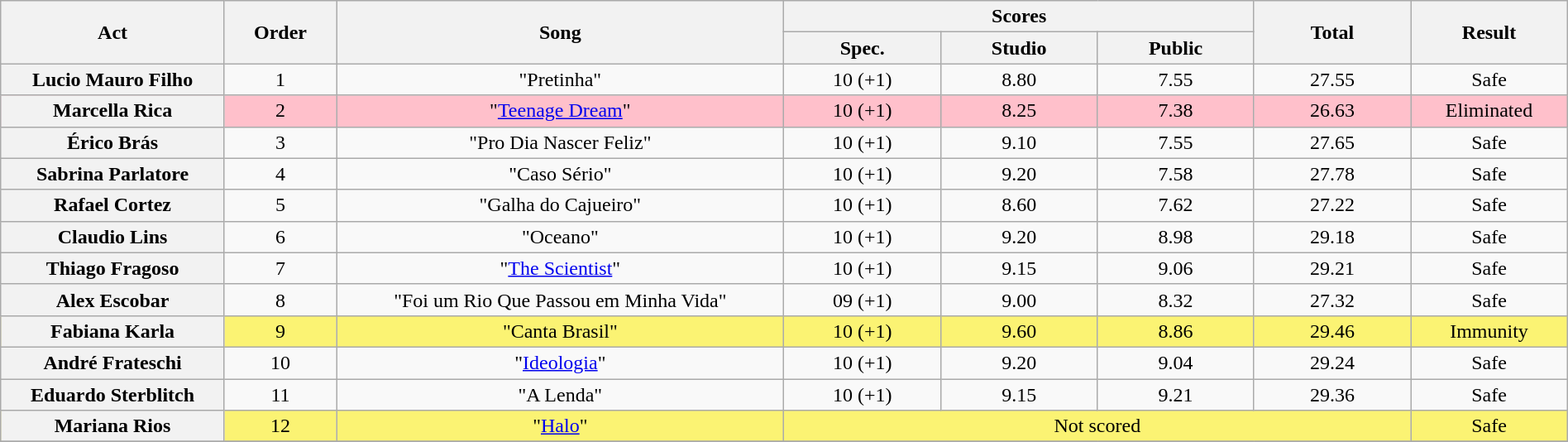<table class="wikitable plainrowheaders" style="text-align:center; width:100%;">
<tr>
<th scope="col" rowspan=2 width="10.0%">Act</th>
<th scope="col" rowspan=2 width="05.0%">Order</th>
<th scope="col" rowspan=2 width="20.0%">Song</th>
<th scope="col" colspan=3 width="20.0%">Scores</th>
<th scope="col" rowspan=2 width="07.0%">Total</th>
<th scope="col" rowspan=2 width="07.0%">Result</th>
</tr>
<tr>
<th scope="col" width="07.0%">Spec.</th>
<th scope="col" width="07.0%">Studio</th>
<th scope="col" width="07.0%">Public</th>
</tr>
<tr>
<th scope="row">Lucio Mauro Filho</th>
<td>1</td>
<td>"Pretinha"</td>
<td>10 (+1)</td>
<td>8.80</td>
<td>7.55</td>
<td>27.55</td>
<td>Safe</td>
</tr>
<tr bgcolor="FFC0CB">
<th scope="row">Marcella Rica</th>
<td>2</td>
<td>"<a href='#'>Teenage Dream</a>"</td>
<td>10 (+1)</td>
<td>8.25</td>
<td>7.38</td>
<td>26.63</td>
<td>Eliminated</td>
</tr>
<tr>
<th scope="row">Érico Brás</th>
<td>3</td>
<td>"Pro Dia Nascer Feliz"</td>
<td>10 (+1)</td>
<td>9.10</td>
<td>7.55</td>
<td>27.65</td>
<td>Safe</td>
</tr>
<tr>
<th scope="row">Sabrina Parlatore</th>
<td>4</td>
<td>"Caso Sério"</td>
<td>10 (+1)</td>
<td>9.20</td>
<td>7.58</td>
<td>27.78</td>
<td>Safe</td>
</tr>
<tr>
<th scope="row">Rafael Cortez</th>
<td>5</td>
<td>"Galha do Cajueiro"</td>
<td>10 (+1)</td>
<td>8.60</td>
<td>7.62</td>
<td>27.22</td>
<td>Safe</td>
</tr>
<tr>
<th scope="row">Claudio Lins</th>
<td>6</td>
<td>"Oceano"</td>
<td>10 (+1)</td>
<td>9.20</td>
<td>8.98</td>
<td>29.18</td>
<td>Safe</td>
</tr>
<tr>
<th scope="row">Thiago Fragoso</th>
<td>7</td>
<td>"<a href='#'>The Scientist</a>"</td>
<td>10 (+1)</td>
<td>9.15</td>
<td>9.06</td>
<td>29.21</td>
<td>Safe</td>
</tr>
<tr>
<th scope="row">Alex Escobar</th>
<td>8</td>
<td>"Foi um Rio Que Passou em Minha Vida"</td>
<td>09 (+1)</td>
<td>9.00</td>
<td>8.32</td>
<td>27.32</td>
<td>Safe</td>
</tr>
<tr bgcolor="FBF373">
<th scope="row">Fabiana Karla</th>
<td>9</td>
<td>"Canta Brasil"</td>
<td>10 (+1)</td>
<td>9.60</td>
<td>8.86</td>
<td>29.46</td>
<td>Immunity</td>
</tr>
<tr>
<th scope="row">André Frateschi</th>
<td>10</td>
<td>"<a href='#'>Ideologia</a>"</td>
<td>10 (+1)</td>
<td>9.20</td>
<td>9.04</td>
<td>29.24</td>
<td>Safe</td>
</tr>
<tr>
<th scope="row">Eduardo Sterblitch</th>
<td>11</td>
<td>"A Lenda"</td>
<td>10 (+1)</td>
<td>9.15</td>
<td>9.21</td>
<td>29.36</td>
<td>Safe</td>
</tr>
<tr bgcolor="FBF373">
<th scope="row">Mariana Rios</th>
<td>12</td>
<td>"<a href='#'>Halo</a>"</td>
<td colspan=4>Not scored</td>
<td>Safe</td>
</tr>
<tr>
</tr>
</table>
